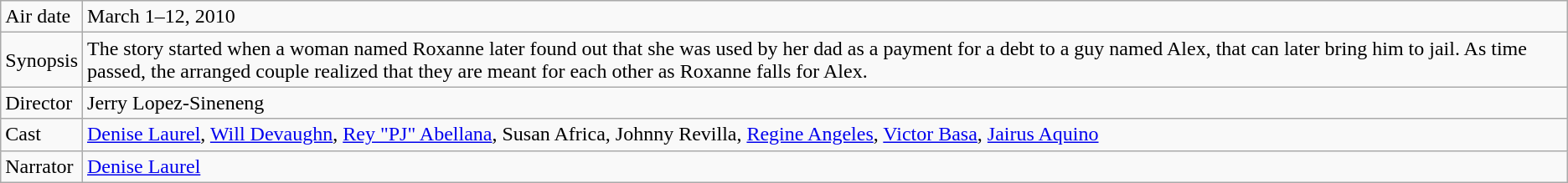<table class="wikitable">
<tr>
<td>Air date</td>
<td>March 1–12, 2010</td>
</tr>
<tr>
<td>Synopsis</td>
<td>The story started when a woman named Roxanne later found out that she was used by her dad as a payment for a debt to a guy named Alex, that can later bring him to jail. As time passed, the arranged couple realized that they are meant for each other as Roxanne falls for Alex.</td>
</tr>
<tr>
<td>Director</td>
<td>Jerry Lopez-Sineneng</td>
</tr>
<tr>
<td>Cast</td>
<td><a href='#'>Denise Laurel</a>, <a href='#'>Will Devaughn</a>, <a href='#'>Rey "PJ" Abellana</a>, Susan Africa, Johnny Revilla, <a href='#'>Regine Angeles</a>, <a href='#'>Victor Basa</a>, <a href='#'>Jairus Aquino</a></td>
</tr>
<tr>
<td>Narrator</td>
<td><a href='#'>Denise Laurel</a></td>
</tr>
</table>
